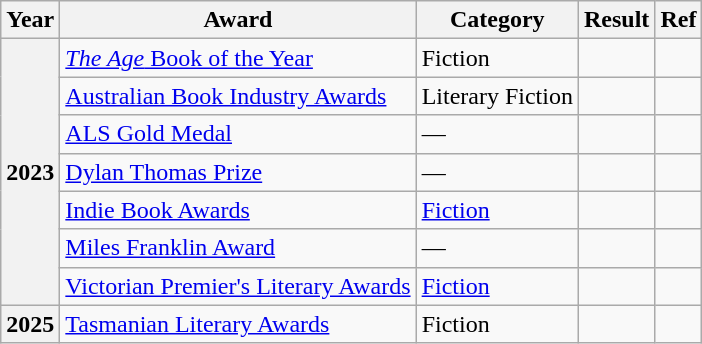<table class="wikitable sortable">
<tr>
<th>Year</th>
<th>Award</th>
<th>Category</th>
<th>Result</th>
<th>Ref</th>
</tr>
<tr>
<th rowspan="7">2023</th>
<td><a href='#'><em>The Age</em> Book of the Year</a></td>
<td>Fiction</td>
<td></td>
<td></td>
</tr>
<tr>
<td><a href='#'>Australian Book Industry Awards</a></td>
<td>Literary Fiction</td>
<td></td>
<td></td>
</tr>
<tr>
<td><a href='#'>ALS Gold Medal</a></td>
<td>—</td>
<td></td>
<td></td>
</tr>
<tr>
<td><a href='#'>Dylan Thomas Prize</a></td>
<td>—</td>
<td></td>
<td></td>
</tr>
<tr>
<td><a href='#'>Indie Book Awards</a></td>
<td><a href='#'>Fiction</a></td>
<td></td>
<td></td>
</tr>
<tr>
<td><a href='#'>Miles Franklin Award</a></td>
<td>—</td>
<td></td>
<td></td>
</tr>
<tr>
<td><a href='#'>Victorian Premier's Literary Awards</a></td>
<td><a href='#'>Fiction</a></td>
<td></td>
<td></td>
</tr>
<tr>
<th>2025</th>
<td><a href='#'>Tasmanian Literary Awards</a></td>
<td>Fiction</td>
<td></td>
<td></td>
</tr>
</table>
